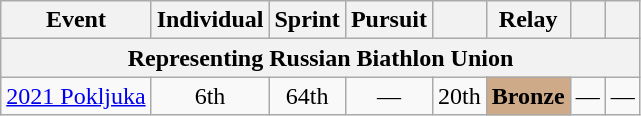<table class="wikitable" style="text-align: center;">
<tr ">
<th>Event</th>
<th>Individual</th>
<th>Sprint</th>
<th>Pursuit</th>
<th></th>
<th>Relay</th>
<th></th>
<th></th>
</tr>
<tr>
<th colspan=8>Representing Russian Biathlon Union</th>
</tr>
<tr>
<td align=left> <a href='#'>2021 Pokljuka</a></td>
<td>6th</td>
<td>64th</td>
<td>—</td>
<td>20th</td>
<td style="background:#cfaa88;"><strong>Bronze</strong></td>
<td>—</td>
<td>—</td>
</tr>
</table>
